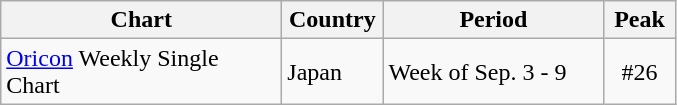<table class="wikitable">
<tr>
<th style="width:180px;">Chart</th>
<th style="width:60px;">Country</th>
<th style="width:140px;">Period</th>
<th style="width:40px;">Peak</th>
</tr>
<tr>
<td><a href='#'>Oricon</a> Weekly Single Chart</td>
<td>Japan</td>
<td>Week of Sep. 3 - 9</td>
<td style="text-align:center">#26</td>
</tr>
</table>
